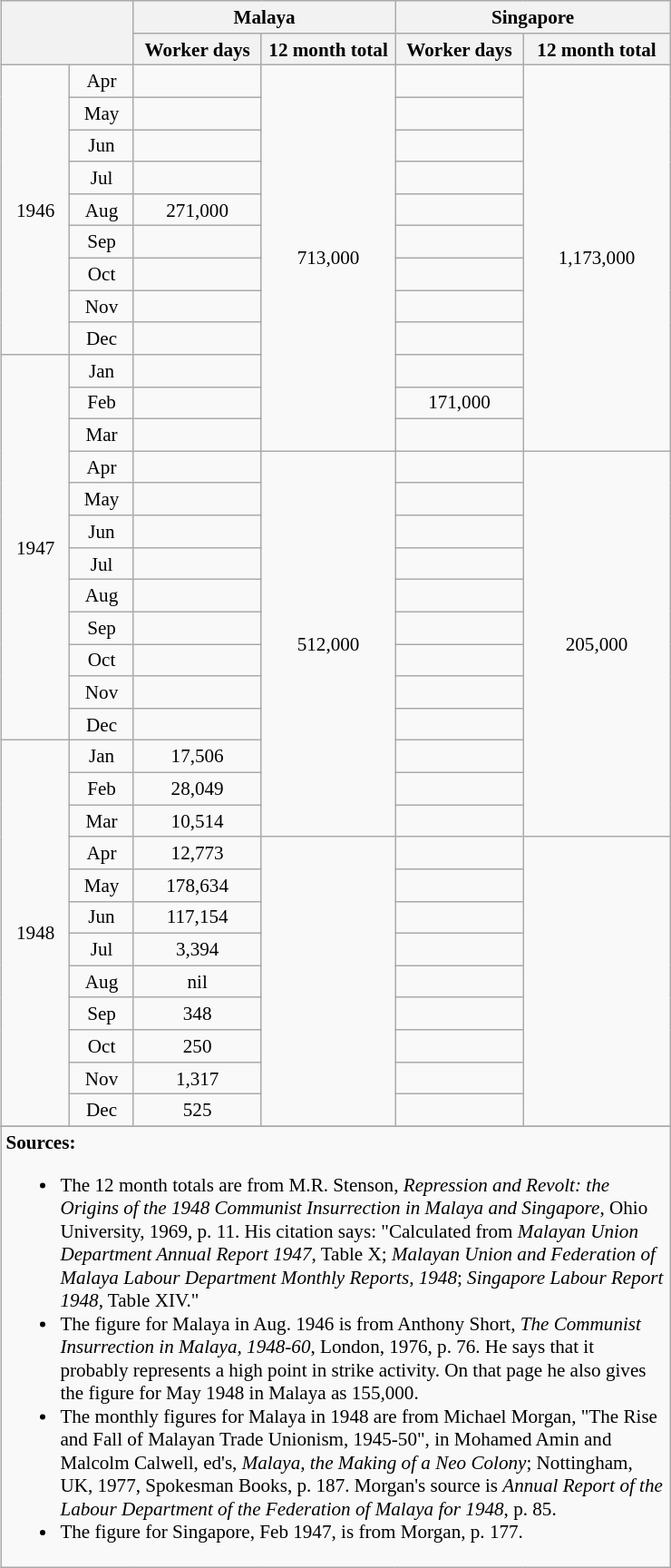<table class="wikitable" style="width:35em; max-width:50%; text-align:center; float:right; margin-left:1em; font-size:88%;">
<tr>
<th colspan=2 rowspan=2></th>
<th colspan=2>Malaya</th>
<th colspan=2>Singapore</th>
</tr>
<tr>
<th>Worker days</th>
<th>12 month total</th>
<th>Worker days</th>
<th>12 month total</th>
</tr>
<tr>
<td rowspan=9>1946</td>
<td>Apr</td>
<td></td>
<td rowspan=12>713,000</td>
<td></td>
<td rowspan=12>1,173,000</td>
</tr>
<tr>
<td>May</td>
<td></td>
<td></td>
</tr>
<tr>
<td>Jun</td>
<td></td>
<td></td>
</tr>
<tr>
<td>Jul</td>
<td></td>
<td></td>
</tr>
<tr>
<td>Aug</td>
<td>271,000</td>
<td></td>
</tr>
<tr>
<td>Sep</td>
<td></td>
<td></td>
</tr>
<tr>
<td>Oct</td>
<td></td>
<td></td>
</tr>
<tr>
<td>Nov</td>
<td></td>
<td></td>
</tr>
<tr>
<td>Dec</td>
<td></td>
<td><br></td>
</tr>
<tr>
<td rowspan=12>1947</td>
<td>Jan</td>
<td></td>
<td></td>
</tr>
<tr>
<td>Feb</td>
<td></td>
<td>171,000</td>
</tr>
<tr>
<td>Mar</td>
<td></td>
<td></td>
</tr>
<tr>
<td>Apr</td>
<td></td>
<td rowspan=12>512,000</td>
<td></td>
<td rowspan=12>205,000</td>
</tr>
<tr>
<td>May</td>
<td></td>
<td></td>
</tr>
<tr>
<td>Jun</td>
<td></td>
<td></td>
</tr>
<tr>
<td>Jul</td>
<td></td>
<td></td>
</tr>
<tr>
<td>Aug</td>
<td></td>
<td></td>
</tr>
<tr>
<td>Sep</td>
<td></td>
<td></td>
</tr>
<tr>
<td>Oct</td>
<td></td>
<td></td>
</tr>
<tr>
<td>Nov</td>
<td></td>
<td></td>
</tr>
<tr>
<td>Dec</td>
<td></td>
<td><br></td>
</tr>
<tr>
<td rowspan=12>1948</td>
<td>Jan</td>
<td>17,506</td>
<td></td>
</tr>
<tr>
<td>Feb</td>
<td>28,049</td>
<td></td>
</tr>
<tr>
<td>Mar</td>
<td>10,514</td>
<td></td>
</tr>
<tr>
<td>Apr</td>
<td>12,773</td>
<td rowspan=9></td>
<td></td>
<td rowspan=9></td>
</tr>
<tr>
<td>May</td>
<td>178,634</td>
<td></td>
</tr>
<tr>
<td>Jun</td>
<td>117,154</td>
<td></td>
</tr>
<tr>
<td>Jul</td>
<td>3,394</td>
<td></td>
</tr>
<tr>
<td>Aug</td>
<td>nil</td>
<td></td>
</tr>
<tr>
<td>Sep</td>
<td>348</td>
<td></td>
</tr>
<tr>
<td>Oct</td>
<td>250</td>
<td></td>
</tr>
<tr>
<td>Nov</td>
<td>1,317</td>
<td></td>
</tr>
<tr>
<td>Dec</td>
<td>525</td>
<td></td>
</tr>
<tr>
</tr>
<tr>
<td colspan=6 style="text-align:left"><strong>Sources:</strong><br><ul><li>The 12 month totals are from M.R. Stenson, <em>Repression and Revolt: the Origins of the 1948 Communist Insurrection in Malaya and Singapore</em>, Ohio University, 1969, p. 11. His citation says: "Calculated from <em>Malayan Union Department Annual Report 1947</em>, Table X; <em>Malayan Union and Federation of Malaya Labour Department Monthly Reports, 1948</em>; <em>Singapore Labour Report 1948</em>, Table XIV."</li><li>The figure for Malaya in Aug. 1946 is from Anthony Short, <em>The Communist Insurrection in Malaya, 1948-60</em>, London, 1976, p. 76. He says that it probably represents a high point in strike activity. On that page he also gives the figure for May 1948 in Malaya as 155,000.</li><li>The monthly figures for Malaya in 1948 are from Michael Morgan, "The Rise and Fall of Malayan Trade Unionism, 1945-50", in Mohamed Amin and Malcolm Calwell, ed's, <em>Malaya, the Making of a Neo Colony</em>; Nottingham, UK, 1977, Spokesman Books, p. 187. Morgan's source is <em>Annual Report of the Labour Department of the Federation of Malaya for 1948</em>, p. 85.</li><li>The figure for Singapore, Feb 1947, is from Morgan, p. 177.</li></ul></td>
</tr>
</table>
